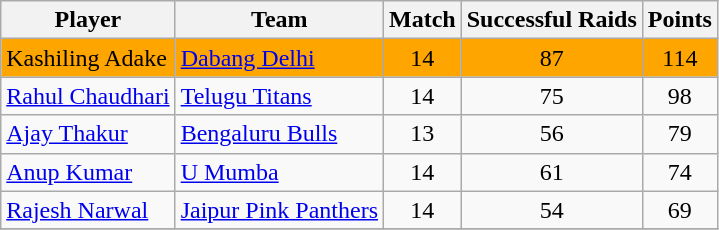<table class="wikitable sortable" style="text-align: center;">
<tr>
<th class="unsortable">Player</th>
<th>Team</th>
<th>Match</th>
<th>Successful Raids</th>
<th>Points</th>
</tr>
<tr style="background: orange;">
<td style="text-align:left"> Kashiling Adake</td>
<td style="text-align:left"><a href='#'>Dabang Delhi</a></td>
<td>14</td>
<td>87</td>
<td>114</td>
</tr>
<tr>
<td style="text-align:left"> <a href='#'>Rahul Chaudhari</a></td>
<td style="text-align:left"><a href='#'>Telugu Titans</a></td>
<td>14</td>
<td>75</td>
<td>98</td>
</tr>
<tr>
<td style="text-align:left"> <a href='#'>Ajay Thakur</a></td>
<td style="text-align:left"><a href='#'>Bengaluru Bulls</a></td>
<td>13</td>
<td>56</td>
<td>79</td>
</tr>
<tr>
<td style="text-align:left"> <a href='#'>Anup Kumar</a></td>
<td style="text-align:left"><a href='#'>U Mumba</a></td>
<td>14</td>
<td>61</td>
<td>74</td>
</tr>
<tr>
<td style="text-align:left"> <a href='#'>Rajesh Narwal</a></td>
<td style="text-align:left"><a href='#'>Jaipur Pink Panthers</a></td>
<td>14</td>
<td>54</td>
<td>69</td>
</tr>
<tr>
</tr>
</table>
